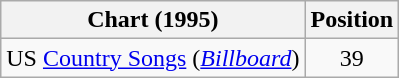<table class="wikitable sortable">
<tr>
<th scope="col">Chart (1995)</th>
<th scope="col">Position</th>
</tr>
<tr>
<td>US <a href='#'>Country Songs</a> (<em><a href='#'>Billboard</a></em>)</td>
<td align="center">39</td>
</tr>
</table>
